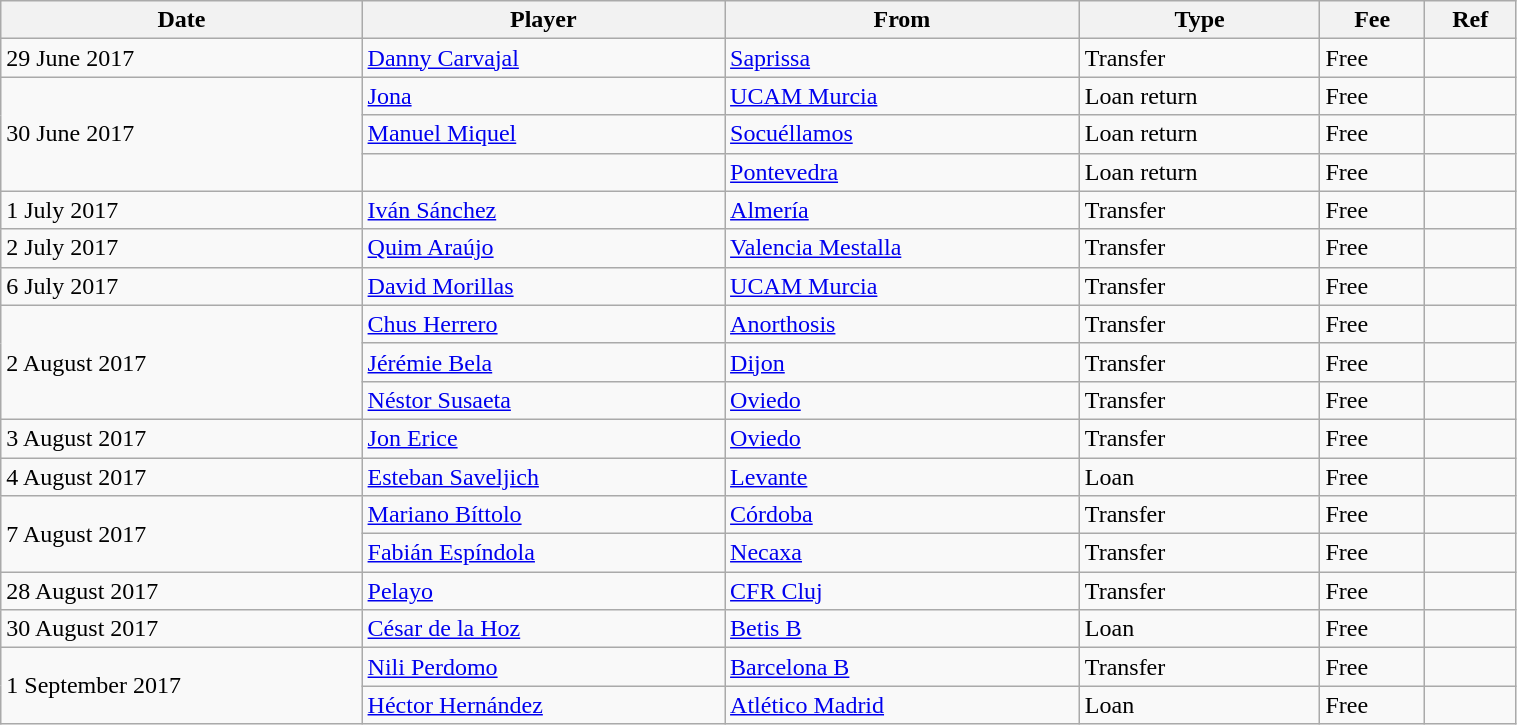<table class="wikitable" style="width:80%;">
<tr>
<th>Date</th>
<th>Player</th>
<th>From</th>
<th>Type</th>
<th>Fee</th>
<th>Ref</th>
</tr>
<tr>
<td>29 June 2017</td>
<td> <a href='#'>Danny Carvajal</a></td>
<td> <a href='#'>Saprissa</a></td>
<td>Transfer</td>
<td>Free</td>
<td></td>
</tr>
<tr>
<td rowspan="3">30 June 2017</td>
<td> <a href='#'>Jona</a></td>
<td> <a href='#'>UCAM Murcia</a></td>
<td>Loan return</td>
<td>Free</td>
<td></td>
</tr>
<tr>
<td> <a href='#'>Manuel Miquel</a></td>
<td> <a href='#'>Socuéllamos</a></td>
<td>Loan return</td>
<td>Free</td>
<td></td>
</tr>
<tr>
<td> </td>
<td> <a href='#'>Pontevedra</a></td>
<td>Loan return</td>
<td>Free</td>
<td></td>
</tr>
<tr>
<td>1 July 2017</td>
<td> <a href='#'>Iván Sánchez</a></td>
<td> <a href='#'>Almería</a></td>
<td>Transfer</td>
<td>Free</td>
<td></td>
</tr>
<tr>
<td>2 July 2017</td>
<td> <a href='#'>Quim Araújo</a></td>
<td> <a href='#'>Valencia Mestalla</a></td>
<td>Transfer</td>
<td>Free</td>
<td></td>
</tr>
<tr>
<td>6 July 2017</td>
<td> <a href='#'>David Morillas</a></td>
<td> <a href='#'>UCAM Murcia</a></td>
<td>Transfer</td>
<td>Free</td>
<td></td>
</tr>
<tr>
<td rowspan="3">2 August 2017</td>
<td> <a href='#'>Chus Herrero</a></td>
<td> <a href='#'>Anorthosis</a></td>
<td>Transfer</td>
<td>Free</td>
<td></td>
</tr>
<tr>
<td> <a href='#'>Jérémie Bela</a></td>
<td> <a href='#'>Dijon</a></td>
<td>Transfer</td>
<td>Free</td>
<td></td>
</tr>
<tr>
<td> <a href='#'>Néstor Susaeta</a></td>
<td> <a href='#'>Oviedo</a></td>
<td>Transfer</td>
<td>Free</td>
<td></td>
</tr>
<tr>
<td>3 August 2017</td>
<td> <a href='#'>Jon Erice</a></td>
<td> <a href='#'>Oviedo</a></td>
<td>Transfer</td>
<td>Free</td>
<td></td>
</tr>
<tr>
<td>4 August 2017</td>
<td> <a href='#'>Esteban Saveljich</a></td>
<td> <a href='#'>Levante</a></td>
<td>Loan</td>
<td>Free</td>
<td></td>
</tr>
<tr>
<td rowspan="2">7 August 2017</td>
<td> <a href='#'>Mariano Bíttolo</a></td>
<td> <a href='#'>Córdoba</a></td>
<td>Transfer</td>
<td>Free</td>
<td></td>
</tr>
<tr>
<td> <a href='#'>Fabián Espíndola</a></td>
<td> <a href='#'>Necaxa</a></td>
<td>Transfer</td>
<td>Free</td>
<td></td>
</tr>
<tr>
<td>28 August 2017</td>
<td> <a href='#'>Pelayo</a></td>
<td> <a href='#'>CFR Cluj</a></td>
<td>Transfer</td>
<td>Free</td>
<td></td>
</tr>
<tr>
<td>30 August 2017</td>
<td> <a href='#'>César de la Hoz</a></td>
<td> <a href='#'>Betis B</a></td>
<td>Loan</td>
<td>Free</td>
<td></td>
</tr>
<tr>
<td rowspan="2">1 September 2017</td>
<td> <a href='#'>Nili Perdomo</a></td>
<td> <a href='#'>Barcelona B</a></td>
<td>Transfer</td>
<td>Free</td>
<td></td>
</tr>
<tr>
<td> <a href='#'>Héctor Hernández</a></td>
<td> <a href='#'>Atlético Madrid</a></td>
<td>Loan</td>
<td>Free</td>
<td></td>
</tr>
</table>
